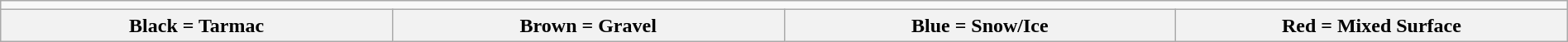<table class="wikitable" width=100% align=center>
<tr>
<td align=center colspan=4></td>
</tr>
<tr>
<th width=25%>Black = Tarmac</th>
<th width=25%>Brown = Gravel</th>
<th width=25%>Blue = Snow/Ice</th>
<th width=25%>Red = Mixed Surface</th>
</tr>
</table>
